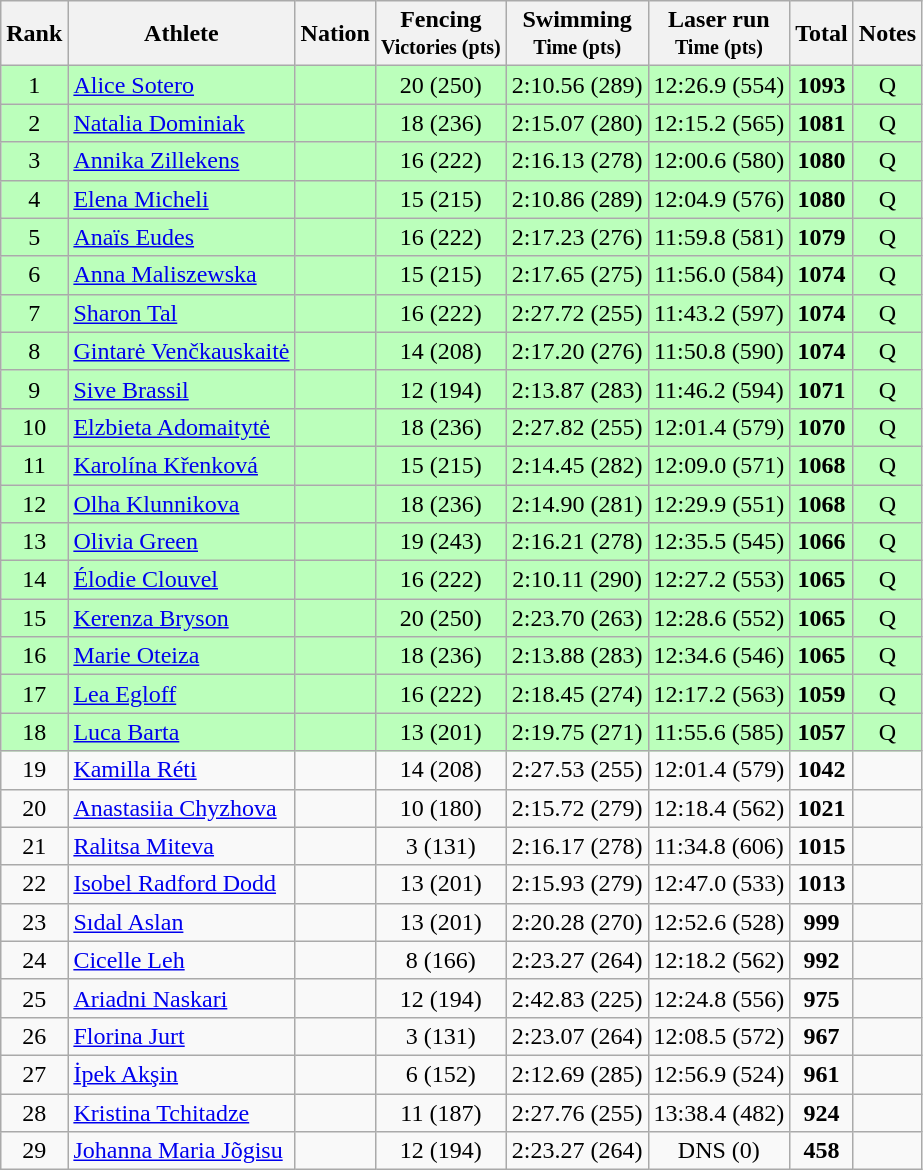<table style="text-align:center" class="wikitable sortable">
<tr>
<th>Rank</th>
<th>Athlete</th>
<th>Nation</th>
<th>Fencing<br><small>Victories (pts)</small></th>
<th>Swimming<br><small>Time (pts)</small></th>
<th>Laser run<br><small>Time (pts)</small></th>
<th>Total</th>
<th>Notes</th>
</tr>
<tr bgcolor=bbffbb>
<td>1</td>
<td align=left><a href='#'>Alice Sotero</a></td>
<td align=left></td>
<td>20 (250)</td>
<td>2:10.56 (289)</td>
<td>12:26.9 (554)</td>
<td><strong>1093</strong></td>
<td>Q</td>
</tr>
<tr bgcolor=bbffbb>
<td>2</td>
<td align=left><a href='#'>Natalia Dominiak</a></td>
<td align=left></td>
<td>18 (236)</td>
<td>2:15.07 (280)</td>
<td>12:15.2 (565)</td>
<td><strong>1081</strong></td>
<td>Q</td>
</tr>
<tr bgcolor=bbffbb>
<td>3</td>
<td align=left><a href='#'>Annika Zillekens</a></td>
<td align=left></td>
<td>16 (222)</td>
<td>2:16.13 (278)</td>
<td>12:00.6 (580)</td>
<td><strong>1080</strong></td>
<td>Q</td>
</tr>
<tr bgcolor=bbffbb>
<td>4</td>
<td align=left><a href='#'>Elena Micheli</a></td>
<td align=left></td>
<td>15 (215)</td>
<td>2:10.86 (289)</td>
<td>12:04.9 (576)</td>
<td><strong>1080</strong></td>
<td>Q</td>
</tr>
<tr bgcolor=bbffbb>
<td>5</td>
<td align=left><a href='#'>Anaïs Eudes</a></td>
<td align=left></td>
<td>16 (222)</td>
<td>2:17.23 (276)</td>
<td>11:59.8 (581)</td>
<td><strong>1079</strong></td>
<td>Q</td>
</tr>
<tr bgcolor=bbffbb>
<td>6</td>
<td align=left><a href='#'>Anna Maliszewska</a></td>
<td align=left></td>
<td>15 (215)</td>
<td>2:17.65 (275)</td>
<td>11:56.0 (584)</td>
<td><strong>1074</strong></td>
<td>Q</td>
</tr>
<tr bgcolor=bbffbb>
<td>7</td>
<td align=left><a href='#'>Sharon Tal</a></td>
<td align=left></td>
<td>16 (222)</td>
<td>2:27.72 (255)</td>
<td>11:43.2 (597)</td>
<td><strong>1074</strong></td>
<td>Q</td>
</tr>
<tr bgcolor=bbffbb>
<td>8</td>
<td align=left><a href='#'>Gintarė Venčkauskaitė</a></td>
<td align=left></td>
<td>14 (208)</td>
<td>2:17.20 (276)</td>
<td>11:50.8 (590)</td>
<td><strong>1074</strong></td>
<td>Q</td>
</tr>
<tr bgcolor=bbffbb>
<td>9</td>
<td align=left><a href='#'>Sive Brassil</a></td>
<td align=left></td>
<td>12 (194)</td>
<td>2:13.87 (283)</td>
<td>11:46.2 (594)</td>
<td><strong>1071</strong></td>
<td>Q</td>
</tr>
<tr bgcolor=bbffbb>
<td>10</td>
<td align=left><a href='#'>Elzbieta Adomaitytė</a></td>
<td align=left></td>
<td>18 (236)</td>
<td>2:27.82 (255)</td>
<td>12:01.4 (579)</td>
<td><strong>1070</strong></td>
<td>Q</td>
</tr>
<tr bgcolor=bbffbb>
<td>11</td>
<td align=left><a href='#'>Karolína Křenková</a></td>
<td align=left></td>
<td>15 (215)</td>
<td>2:14.45 (282)</td>
<td>12:09.0 (571)</td>
<td><strong>1068</strong></td>
<td>Q</td>
</tr>
<tr bgcolor=bbffbb>
<td>12</td>
<td align=left><a href='#'>Olha Klunnikova</a></td>
<td align=left></td>
<td>18 (236)</td>
<td>2:14.90 (281)</td>
<td>12:29.9 (551)</td>
<td><strong>1068</strong></td>
<td>Q</td>
</tr>
<tr bgcolor=bbffbb>
<td>13</td>
<td align=left><a href='#'>Olivia Green</a></td>
<td align=left></td>
<td>19 (243)</td>
<td>2:16.21 (278)</td>
<td>12:35.5 (545)</td>
<td><strong>1066</strong></td>
<td>Q</td>
</tr>
<tr bgcolor=bbffbb>
<td>14</td>
<td align=left><a href='#'>Élodie Clouvel</a></td>
<td align=left></td>
<td>16 (222)</td>
<td>2:10.11 (290)</td>
<td>12:27.2 (553)</td>
<td><strong>1065</strong></td>
<td>Q</td>
</tr>
<tr bgcolor=bbffbb>
<td>15</td>
<td align=left><a href='#'>Kerenza Bryson</a></td>
<td align=left></td>
<td>20 (250)</td>
<td>2:23.70 (263)</td>
<td>12:28.6 (552)</td>
<td><strong>1065</strong></td>
<td>Q</td>
</tr>
<tr bgcolor=bbffbb>
<td>16</td>
<td align=left><a href='#'>Marie Oteiza</a></td>
<td align=left></td>
<td>18 (236)</td>
<td>2:13.88 (283)</td>
<td>12:34.6 (546)</td>
<td><strong>1065</strong></td>
<td>Q</td>
</tr>
<tr bgcolor=bbffbb>
<td>17</td>
<td align=left><a href='#'>Lea Egloff</a></td>
<td align=left></td>
<td>16 (222)</td>
<td>2:18.45 (274)</td>
<td>12:17.2 (563)</td>
<td><strong>1059</strong></td>
<td>Q</td>
</tr>
<tr bgcolor=bbffbb>
<td>18</td>
<td align=left><a href='#'>Luca Barta</a></td>
<td align=left></td>
<td>13 (201)</td>
<td>2:19.75 (271)</td>
<td>11:55.6 (585)</td>
<td><strong>1057</strong></td>
<td>Q</td>
</tr>
<tr>
<td>19</td>
<td align=left><a href='#'>Kamilla Réti</a></td>
<td align=left></td>
<td>14 (208)</td>
<td>2:27.53 (255)</td>
<td>12:01.4 (579)</td>
<td><strong>1042</strong></td>
<td></td>
</tr>
<tr>
<td>20</td>
<td align=left><a href='#'>Anastasiia Chyzhova</a></td>
<td align=left></td>
<td>10 (180)</td>
<td>2:15.72 (279)</td>
<td>12:18.4 (562)</td>
<td><strong>1021</strong></td>
<td></td>
</tr>
<tr>
<td>21</td>
<td align=left><a href='#'>Ralitsa Miteva</a></td>
<td align=left></td>
<td>3 (131)</td>
<td>2:16.17 (278)</td>
<td>11:34.8 (606)</td>
<td><strong>1015</strong></td>
<td></td>
</tr>
<tr>
<td>22</td>
<td align=left><a href='#'>Isobel Radford Dodd</a></td>
<td align=left></td>
<td>13 (201)</td>
<td>2:15.93 (279)</td>
<td>12:47.0 (533)</td>
<td><strong>1013</strong></td>
<td></td>
</tr>
<tr>
<td>23</td>
<td align=left><a href='#'>Sıdal Aslan</a></td>
<td align=left></td>
<td>13 (201)</td>
<td>2:20.28 (270)</td>
<td>12:52.6 (528)</td>
<td><strong>999</strong></td>
<td></td>
</tr>
<tr>
<td>24</td>
<td align=left><a href='#'>Cicelle Leh</a></td>
<td align=left></td>
<td>8 (166)</td>
<td>2:23.27 (264)</td>
<td>12:18.2 (562)</td>
<td><strong>992</strong></td>
<td></td>
</tr>
<tr>
<td>25</td>
<td align=left><a href='#'>Ariadni Naskari</a></td>
<td align=left></td>
<td>12 (194)</td>
<td>2:42.83 (225)</td>
<td>12:24.8 (556)</td>
<td><strong>975</strong></td>
<td></td>
</tr>
<tr>
<td>26</td>
<td align=left><a href='#'>Florina Jurt</a></td>
<td align=left></td>
<td>3 (131)</td>
<td>2:23.07 (264)</td>
<td>12:08.5 (572)</td>
<td><strong>967</strong></td>
<td></td>
</tr>
<tr>
<td>27</td>
<td align=left><a href='#'>İpek Akşin</a></td>
<td align=left></td>
<td>6 (152)</td>
<td>2:12.69 (285)</td>
<td>12:56.9 (524)</td>
<td><strong>961</strong></td>
<td></td>
</tr>
<tr>
<td>28</td>
<td align=left><a href='#'>Kristina Tchitadze</a></td>
<td align=left></td>
<td>11 (187)</td>
<td>2:27.76 (255)</td>
<td>13:38.4 (482)</td>
<td><strong>924</strong></td>
<td></td>
</tr>
<tr>
<td>29</td>
<td align=left><a href='#'>Johanna Maria Jõgisu</a></td>
<td align=left></td>
<td>12 (194)</td>
<td>2:23.27 (264)</td>
<td>DNS (0)</td>
<td><strong>458</strong></td>
<td></td>
</tr>
</table>
